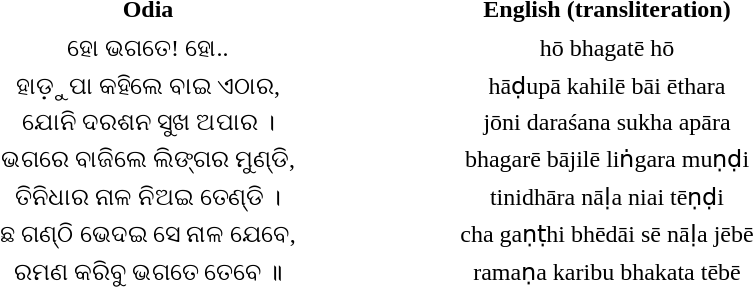<table border="0" cellpadding="2">
<tr>
<th width=300>Odia</th>
<th width=300>English (transliteration)</th>
</tr>
<tr>
</tr>
<tr>
<td align="center">ହୋ ଭଗତେ! ହୋ..</td>
<td align="center">hō bhagatē hō</td>
</tr>
<tr>
<td align="center">ହାଡ଼ୁପା କହିଲେ ବାଇ ଏଠାର,</td>
<td align="center">hāḍupā kahilē bāi ēthara</td>
</tr>
<tr>
<td align="center">ଯୋନି ଦରଶନ ସୁଖ ଅପାର ।</td>
<td align="center">jōni daraśana sukha apāra</td>
</tr>
<tr>
<td align="center">ଭଗରେ ବାଜିଲେ ଲିଙ୍ଗର ମୁଣ୍ଡି,</td>
<td align="center">bhagarē bājilē liṅgara muṇḍi</td>
</tr>
<tr>
<td align="center">ତିନିଧାର ନାଳ ନିଅଇ ତେଣ୍ଡି ।</td>
<td align="center">tinidhāra nāḷa niai tēṇḍi</td>
</tr>
<tr>
<td align="center">ଛ ଗଣ୍ଠି ଭେଦଇ ସେ ନାଳ ଯେବେ,</td>
<td align="center">cha gaṇṭhi bhēdāi sē nāḷa jēbē</td>
</tr>
<tr>
<td align="center">ରମଣ କରିବୁ ଭଗତେ ତେବେ ॥</td>
<td align="center">ramaṇa karibu bhakata tēbē</td>
</tr>
</table>
